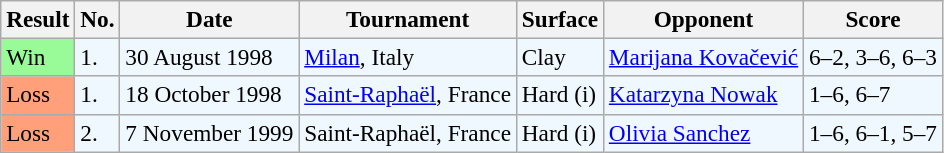<table class="sortable wikitable" style="font-size:97%">
<tr>
<th>Result</th>
<th>No.</th>
<th>Date</th>
<th>Tournament</th>
<th>Surface</th>
<th>Opponent</th>
<th>Score</th>
</tr>
<tr style="background:#f0f8ff;">
<td style="background:#98fb98;">Win</td>
<td>1.</td>
<td>30 August 1998</td>
<td><a href='#'>Milan</a>, Italy</td>
<td>Clay</td>
<td> <a href='#'>Marijana Kovačević</a></td>
<td>6–2, 3–6, 6–3</td>
</tr>
<tr style="background:#f0f8ff;">
<td style="background:#ffa07a;">Loss</td>
<td>1.</td>
<td>18 October 1998</td>
<td><a href='#'>Saint-Raphaël</a>, France</td>
<td>Hard (i)</td>
<td> <a href='#'>Katarzyna Nowak</a></td>
<td>1–6, 6–7</td>
</tr>
<tr style="background:#f0f8ff;">
<td style="background:#ffa07a;">Loss</td>
<td>2.</td>
<td>7 November 1999</td>
<td>Saint-Raphaël, France</td>
<td>Hard (i)</td>
<td> <a href='#'>Olivia Sanchez</a></td>
<td>1–6, 6–1, 5–7</td>
</tr>
</table>
